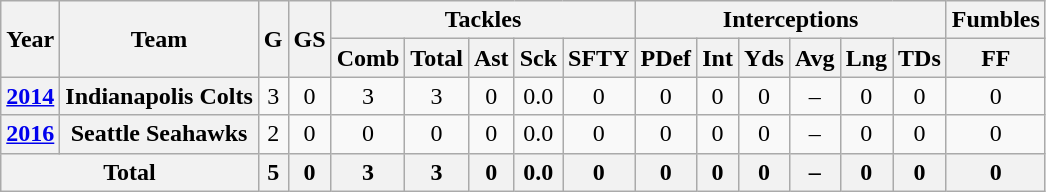<table class="wikitable" style="text-align: center;">
<tr>
<th rowspan="2">Year</th>
<th rowspan="2">Team</th>
<th rowspan="2">G</th>
<th rowspan="2">GS</th>
<th colspan="5">Tackles</th>
<th colspan="6">Interceptions</th>
<th colspan="4">Fumbles</th>
</tr>
<tr>
<th>Comb</th>
<th>Total</th>
<th>Ast</th>
<th>Sck</th>
<th>SFTY</th>
<th>PDef</th>
<th>Int</th>
<th>Yds</th>
<th>Avg</th>
<th>Lng</th>
<th>TDs</th>
<th>FF</th>
</tr>
<tr>
<th><a href='#'>2014</a></th>
<th>Indianapolis Colts</th>
<td>3</td>
<td>0</td>
<td>3</td>
<td>3</td>
<td>0</td>
<td>0.0</td>
<td>0</td>
<td>0</td>
<td>0</td>
<td>0</td>
<td>–</td>
<td>0</td>
<td>0</td>
<td>0</td>
</tr>
<tr>
<th><a href='#'>2016</a></th>
<th>Seattle Seahawks</th>
<td>2</td>
<td>0</td>
<td>0</td>
<td>0</td>
<td>0</td>
<td>0.0</td>
<td>0</td>
<td>0</td>
<td>0</td>
<td>0</td>
<td>–</td>
<td>0</td>
<td>0</td>
<td>0</td>
</tr>
<tr>
<th colspan="2">Total</th>
<th>5</th>
<th>0</th>
<th>3</th>
<th>3</th>
<th>0</th>
<th>0.0</th>
<th>0</th>
<th>0</th>
<th>0</th>
<th>0</th>
<th>–</th>
<th>0</th>
<th>0</th>
<th>0</th>
</tr>
</table>
